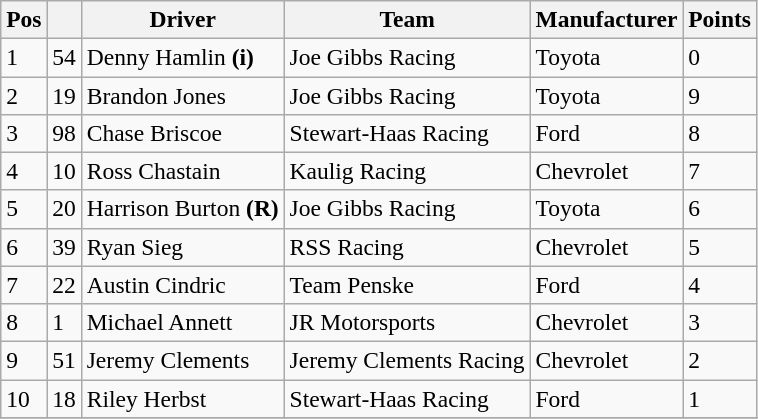<table class="wikitable" style="font-size:98%">
<tr>
<th>Pos</th>
<th></th>
<th>Driver</th>
<th>Team</th>
<th>Manufacturer</th>
<th>Points</th>
</tr>
<tr>
<td>1</td>
<td>54</td>
<td>Denny Hamlin <strong>(i)</strong></td>
<td>Joe Gibbs Racing</td>
<td>Toyota</td>
<td>0</td>
</tr>
<tr>
<td>2</td>
<td>19</td>
<td>Brandon Jones</td>
<td>Joe Gibbs Racing</td>
<td>Toyota</td>
<td>9</td>
</tr>
<tr>
<td>3</td>
<td>98</td>
<td>Chase Briscoe</td>
<td>Stewart-Haas Racing</td>
<td>Ford</td>
<td>8</td>
</tr>
<tr>
<td>4</td>
<td>10</td>
<td>Ross Chastain</td>
<td>Kaulig Racing</td>
<td>Chevrolet</td>
<td>7</td>
</tr>
<tr>
<td>5</td>
<td>20</td>
<td>Harrison Burton <strong>(R)</strong></td>
<td>Joe Gibbs Racing</td>
<td>Toyota</td>
<td>6</td>
</tr>
<tr>
<td>6</td>
<td>39</td>
<td>Ryan Sieg</td>
<td>RSS Racing</td>
<td>Chevrolet</td>
<td>5</td>
</tr>
<tr>
<td>7</td>
<td>22</td>
<td>Austin Cindric</td>
<td>Team Penske</td>
<td>Ford</td>
<td>4</td>
</tr>
<tr>
<td>8</td>
<td>1</td>
<td>Michael Annett</td>
<td>JR Motorsports</td>
<td>Chevrolet</td>
<td>3</td>
</tr>
<tr>
<td>9</td>
<td>51</td>
<td>Jeremy Clements</td>
<td>Jeremy Clements Racing</td>
<td>Chevrolet</td>
<td>2</td>
</tr>
<tr>
<td>10</td>
<td>18</td>
<td>Riley Herbst</td>
<td>Stewart-Haas Racing</td>
<td>Ford</td>
<td>1</td>
</tr>
<tr>
</tr>
</table>
